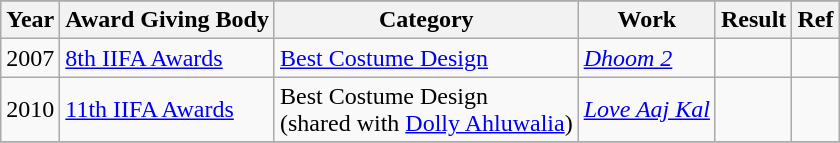<table class="wikitable sortable">
<tr bgcolor="#B0C4DE" align="center">
</tr>
<tr>
<th>Year</th>
<th>Award Giving Body</th>
<th>Category</th>
<th>Work</th>
<th>Result</th>
<th>Ref</th>
</tr>
<tr>
<td>2007</td>
<td><a href='#'>8th IIFA Awards</a></td>
<td><a href='#'>Best Costume Design</a></td>
<td><em><a href='#'>Dhoom 2</a></em></td>
<td></td>
<td></td>
</tr>
<tr>
<td>2010</td>
<td><a href='#'>11th IIFA Awards</a></td>
<td>Best Costume Design<br>(shared with <a href='#'>Dolly Ahluwalia</a>)</td>
<td><em><a href='#'>Love Aaj Kal</a></em></td>
<td></td>
<td></td>
</tr>
<tr>
</tr>
</table>
